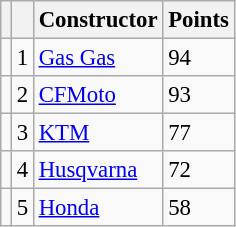<table class="wikitable" style="font-size: 95%;">
<tr>
<th></th>
<th></th>
<th>Constructor</th>
<th>Points</th>
</tr>
<tr>
<td></td>
<td align=center>1</td>
<td> <a href='#'>Gas Gas</a></td>
<td align=left>94</td>
</tr>
<tr>
<td></td>
<td align=center>2</td>
<td> <a href='#'>CFMoto</a></td>
<td align=left>93</td>
</tr>
<tr>
<td></td>
<td align=center>3</td>
<td> <a href='#'>KTM</a></td>
<td align=left>77</td>
</tr>
<tr>
<td></td>
<td align=center>4</td>
<td> <a href='#'>Husqvarna</a></td>
<td align=left>72</td>
</tr>
<tr>
<td></td>
<td align=center>5</td>
<td> <a href='#'>Honda</a></td>
<td align=left>58</td>
</tr>
</table>
